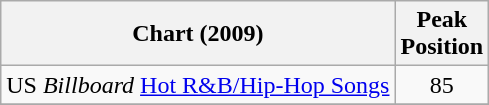<table class="wikitable">
<tr>
<th>Chart (2009)</th>
<th>Peak<br>Position</th>
</tr>
<tr>
<td align="left">US <em>Billboard</em> <a href='#'>Hot R&B/Hip-Hop Songs</a></td>
<td align="center">85</td>
</tr>
<tr>
</tr>
</table>
